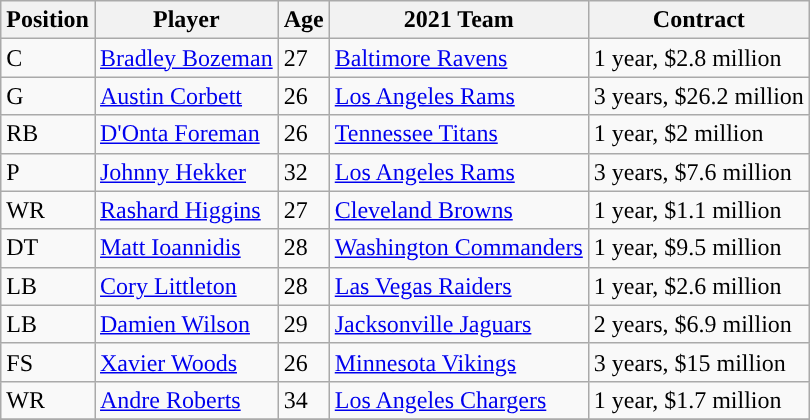<table class="wikitable">
<tr>
<th>Position</th>
<th>Player</th>
<th>Age</th>
<th>2021 Team</th>
<th>Contract</th>
</tr>
<tr>
<td>C</td>
<td><a href='#'>Bradley Bozeman</a></td>
<td>27</td>
<td><a href='#'>Baltimore Ravens</a></td>
<td>1 year, $2.8 million</td>
</tr>
<tr>
<td>G</td>
<td><a href='#'>Austin Corbett</a></td>
<td>26</td>
<td><a href='#'>Los Angeles Rams</a></td>
<td>3 years, $26.2 million</td>
</tr>
<tr>
<td>RB</td>
<td><a href='#'>D'Onta Foreman</a></td>
<td>26</td>
<td><a href='#'>Tennessee Titans</a></td>
<td>1 year, $2 million</td>
</tr>
<tr>
<td>P</td>
<td><a href='#'>Johnny Hekker</a></td>
<td>32</td>
<td><a href='#'>Los Angeles Rams</a></td>
<td>3 years, $7.6 million</td>
</tr>
<tr>
<td>WR</td>
<td><a href='#'>Rashard Higgins</a></td>
<td>27</td>
<td><a href='#'>Cleveland Browns</a></td>
<td>1 year, $1.1 million</td>
</tr>
<tr>
<td>DT</td>
<td><a href='#'>Matt Ioannidis</a></td>
<td>28</td>
<td><a href='#'>Washington Commanders</a></td>
<td>1 year, $9.5 million</td>
</tr>
<tr>
<td>LB</td>
<td><a href='#'>Cory Littleton</a></td>
<td>28</td>
<td><a href='#'>Las Vegas Raiders</a></td>
<td>1 year, $2.6 million</td>
</tr>
<tr>
<td>LB</td>
<td><a href='#'>Damien Wilson</a></td>
<td>29</td>
<td><a href='#'>Jacksonville Jaguars</a></td>
<td>2 years, $6.9 million</td>
</tr>
<tr>
<td>FS</td>
<td><a href='#'>Xavier Woods</a></td>
<td>26</td>
<td><a href='#'>Minnesota Vikings</a></td>
<td>3 years, $15 million</td>
</tr>
<tr>
<td>WR</td>
<td><a href='#'>Andre Roberts</a></td>
<td>34</td>
<td><a href='#'>Los Angeles Chargers</a></td>
<td>1 year, $1.7 million</td>
</tr>
<tr>
</tr>
</table>
